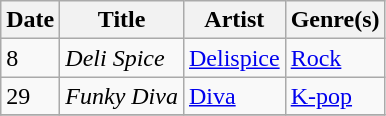<table class="wikitable" style="text-align: left;">
<tr>
<th>Date</th>
<th>Title</th>
<th>Artist</th>
<th>Genre(s)</th>
</tr>
<tr>
<td>8</td>
<td><em>Deli Spice</em></td>
<td><a href='#'>Delispice</a></td>
<td><a href='#'>Rock</a></td>
</tr>
<tr>
<td>29</td>
<td><em>Funky Diva</em></td>
<td><a href='#'>Diva</a></td>
<td><a href='#'>K-pop</a></td>
</tr>
<tr>
</tr>
</table>
